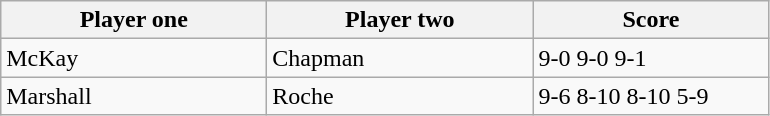<table class="wikitable">
<tr>
<th width=170>Player one</th>
<th width=170>Player two</th>
<th width=150>Score</th>
</tr>
<tr>
<td> McKay</td>
<td> Chapman</td>
<td>9-0 9-0 9-1</td>
</tr>
<tr>
<td> Marshall</td>
<td> Roche</td>
<td>9-6 8-10 8-10 5-9</td>
</tr>
</table>
